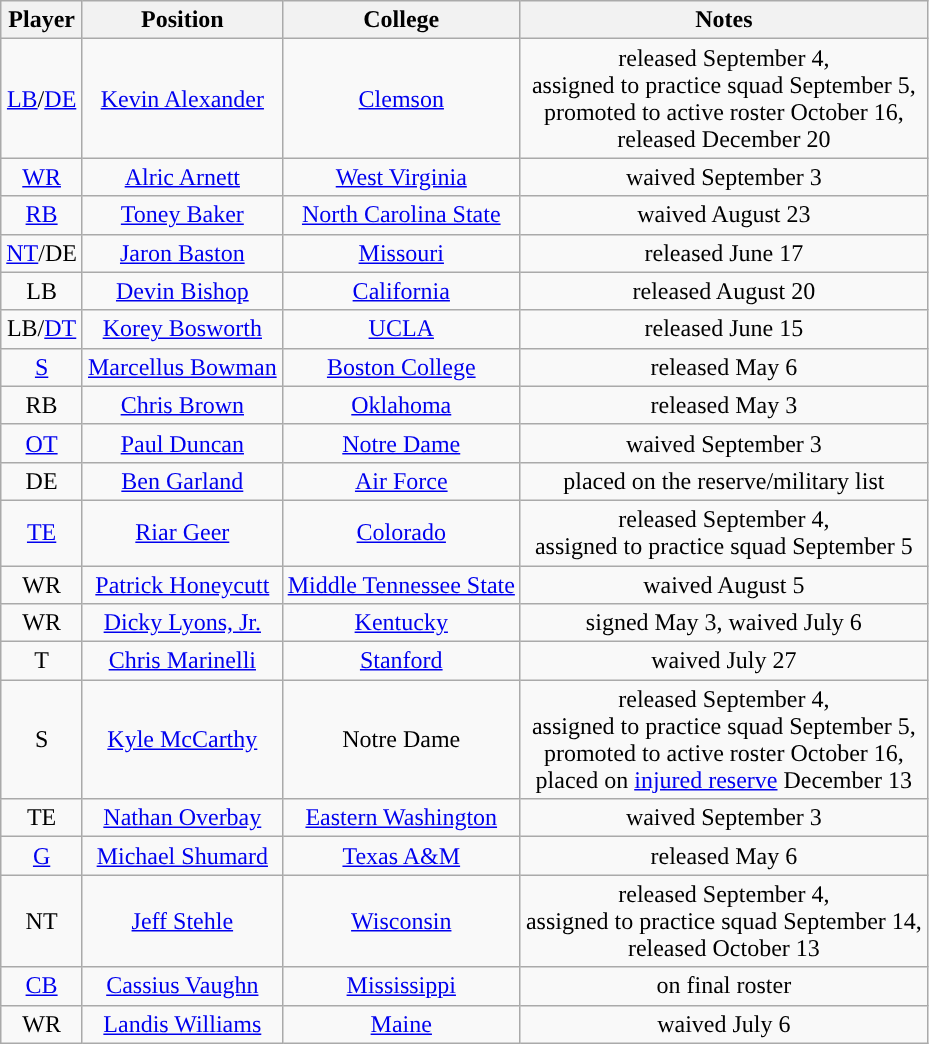<table class="wikitable" style="text-align:center">
<tr>
<th>Player</th>
<th>Position</th>
<th>College</th>
<th>Notes</th>
</tr>
<tr>
<td><a href='#'>LB</a>/<a href='#'>DE</a></td>
<td><a href='#'>Kevin Alexander</a></td>
<td><a href='#'>Clemson</a></td>
<td>released September 4,<br>assigned to practice squad September 5,<br>promoted to active roster October 16,<br>released December 20</td>
</tr>
<tr>
<td><a href='#'>WR</a></td>
<td><a href='#'>Alric Arnett</a></td>
<td><a href='#'>West Virginia</a></td>
<td>waived September 3</td>
</tr>
<tr>
<td><a href='#'>RB</a></td>
<td><a href='#'>Toney Baker</a></td>
<td><a href='#'>North Carolina State</a></td>
<td>waived August 23</td>
</tr>
<tr>
<td><a href='#'>NT</a>/DE</td>
<td><a href='#'>Jaron Baston</a></td>
<td><a href='#'>Missouri</a></td>
<td>released June 17</td>
</tr>
<tr>
<td>LB</td>
<td><a href='#'>Devin Bishop</a></td>
<td><a href='#'>California</a></td>
<td>released August 20</td>
</tr>
<tr>
<td>LB/<a href='#'>DT</a></td>
<td><a href='#'>Korey Bosworth</a></td>
<td><a href='#'>UCLA</a></td>
<td>released June 15</td>
</tr>
<tr>
<td><a href='#'>S</a></td>
<td><a href='#'>Marcellus Bowman</a></td>
<td><a href='#'>Boston College</a></td>
<td>released May 6</td>
</tr>
<tr>
<td>RB</td>
<td><a href='#'>Chris Brown</a></td>
<td><a href='#'>Oklahoma</a></td>
<td>released May 3</td>
</tr>
<tr>
<td><a href='#'>OT</a></td>
<td><a href='#'>Paul Duncan</a></td>
<td><a href='#'>Notre Dame</a></td>
<td>waived September 3</td>
</tr>
<tr>
<td>DE</td>
<td><a href='#'>Ben Garland</a></td>
<td><a href='#'>Air Force</a></td>
<td>placed on the reserve/military list</td>
</tr>
<tr>
<td><a href='#'>TE</a></td>
<td><a href='#'>Riar Geer</a></td>
<td><a href='#'>Colorado</a></td>
<td>released September 4,<br>assigned to practice squad September 5</td>
</tr>
<tr>
<td>WR</td>
<td><a href='#'>Patrick Honeycutt</a></td>
<td><a href='#'>Middle Tennessee State</a></td>
<td>waived August 5</td>
</tr>
<tr>
<td>WR</td>
<td><a href='#'>Dicky Lyons, Jr.</a></td>
<td><a href='#'>Kentucky</a></td>
<td>signed May 3, waived July 6</td>
</tr>
<tr>
<td>T</td>
<td><a href='#'>Chris Marinelli</a></td>
<td><a href='#'>Stanford</a></td>
<td>waived July 27</td>
</tr>
<tr>
<td>S</td>
<td><a href='#'>Kyle McCarthy</a></td>
<td>Notre Dame</td>
<td>released September 4,<br>assigned to practice squad September 5,<br>promoted to active roster October 16,<br>placed on <a href='#'>injured reserve</a> December 13</td>
</tr>
<tr>
<td>TE</td>
<td><a href='#'>Nathan Overbay</a></td>
<td><a href='#'>Eastern Washington</a></td>
<td>waived September 3</td>
</tr>
<tr>
<td><a href='#'>G</a></td>
<td><a href='#'>Michael Shumard</a></td>
<td><a href='#'>Texas A&M</a></td>
<td>released May 6</td>
</tr>
<tr>
<td>NT</td>
<td><a href='#'>Jeff Stehle</a></td>
<td><a href='#'>Wisconsin</a></td>
<td>released September 4,<br>assigned to practice squad September 14,<br>released October 13</td>
</tr>
<tr>
<td><a href='#'>CB</a></td>
<td><a href='#'>Cassius Vaughn</a></td>
<td><a href='#'>Mississippi</a></td>
<td>on final roster</td>
</tr>
<tr>
<td>WR</td>
<td><a href='#'>Landis Williams</a></td>
<td><a href='#'>Maine</a></td>
<td>waived July 6</td>
</tr>
</table>
